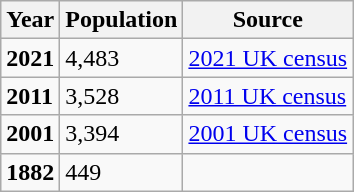<table class=wikitable>
<tr>
<th>Year</th>
<th>Population</th>
<th>Source</th>
</tr>
<tr>
<td><strong> 2021 </strong></td>
<td>4,483</td>
<td><a href='#'>2021 UK census</a></td>
</tr>
<tr>
<td><strong> 2011 </strong></td>
<td>3,528</td>
<td><a href='#'>2011 UK census</a></td>
</tr>
<tr>
<td><strong> 2001 </strong></td>
<td>3,394</td>
<td><a href='#'>2001 UK census</a></td>
</tr>
<tr>
<td><strong> 1882 </strong></td>
<td>449</td>
<td></td>
</tr>
</table>
